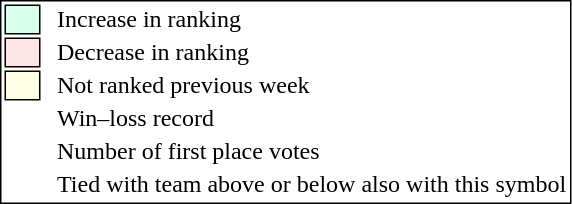<table style="border:1px solid black;">
<tr>
<td style="background:#D8FFEB; width:20px; border:1px solid black;"></td>
<td> </td>
<td>Increase in ranking</td>
</tr>
<tr>
<td style="background:#FFE6E6; width:20px; border:1px solid black;"></td>
<td> </td>
<td>Decrease in ranking</td>
</tr>
<tr>
<td style="background:#FFFFE6; width:20px; border:1px solid black;"></td>
<td> </td>
<td>Not ranked previous week</td>
</tr>
<tr>
<td></td>
<td> </td>
<td>Win–loss record</td>
</tr>
<tr>
<td></td>
<td> </td>
<td>Number of first place votes</td>
</tr>
<tr>
<td></td>
<td></td>
<td>Tied with team above or below also with this symbol</td>
</tr>
</table>
